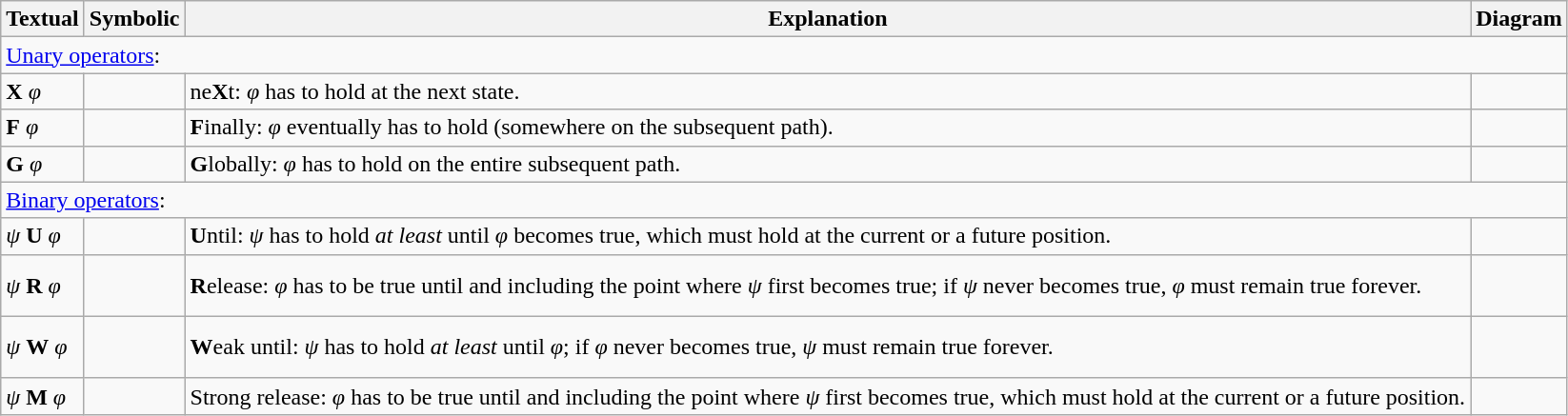<table class="wikitable">
<tr>
<th>Textual</th>
<th>Symbolic</th>
<th>Explanation</th>
<th>Diagram</th>
</tr>
<tr>
<td colspan="4"><a href='#'>Unary operators</a>:</td>
</tr>
<tr>
<td><strong>X</strong> <em>φ</em></td>
<td></td>
<td>ne<strong>X</strong>t: <em>φ</em> has to hold at the next state.</td>
<td></td>
</tr>
<tr>
<td><strong>F</strong> <em>φ</em></td>
<td></td>
<td><strong>F</strong>inally: <em>φ</em> eventually has to hold (somewhere on the subsequent path).</td>
<td></td>
</tr>
<tr>
<td><strong>G</strong> <em>φ</em></td>
<td></td>
<td><strong>G</strong>lobally: <em>φ</em> has to hold on the entire subsequent path.</td>
<td></td>
</tr>
<tr>
<td colspan="4"><a href='#'>Binary operators</a>:</td>
</tr>
<tr>
<td><em>ψ</em> <strong>U</strong> <em>φ</em></td>
<td></td>
<td><strong>U</strong>ntil: <em>ψ</em> has to hold <em>at least</em> until <em>φ</em> becomes true, which must hold at the current or a future position.</td>
<td></td>
</tr>
<tr>
<td><em>ψ</em> <strong>R</strong> <em>φ</em></td>
<td></td>
<td><strong>R</strong>elease: <em>φ</em> has to be true until and including the point where <em>ψ</em> first becomes true; if <em>ψ</em> never becomes true, <em>φ</em> must remain true forever.</td>
<td><br><br></td>
</tr>
<tr>
<td><em>ψ</em> <strong>W</strong> <em>φ</em></td>
<td></td>
<td><strong>W</strong>eak until: <em>ψ</em> has to hold <em>at least</em> until <em>φ</em>; if <em>φ</em> never becomes true, <em>ψ</em> must remain true forever.</td>
<td><br><br></td>
</tr>
<tr>
<td><em>ψ</em> <strong>M</strong> <em>φ</em></td>
<td></td>
<td>Strong release: <em>φ</em> has to be true until and including the point where <em>ψ</em> first becomes true, which must hold at the current or a future position.</td>
<td></td>
</tr>
</table>
